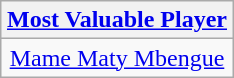<table class=wikitable style="text-align:center; margin:auto">
<tr>
<th><a href='#'>Most Valuable Player</a></th>
</tr>
<tr>
<td> <a href='#'>Mame Maty Mbengue</a></td>
</tr>
</table>
